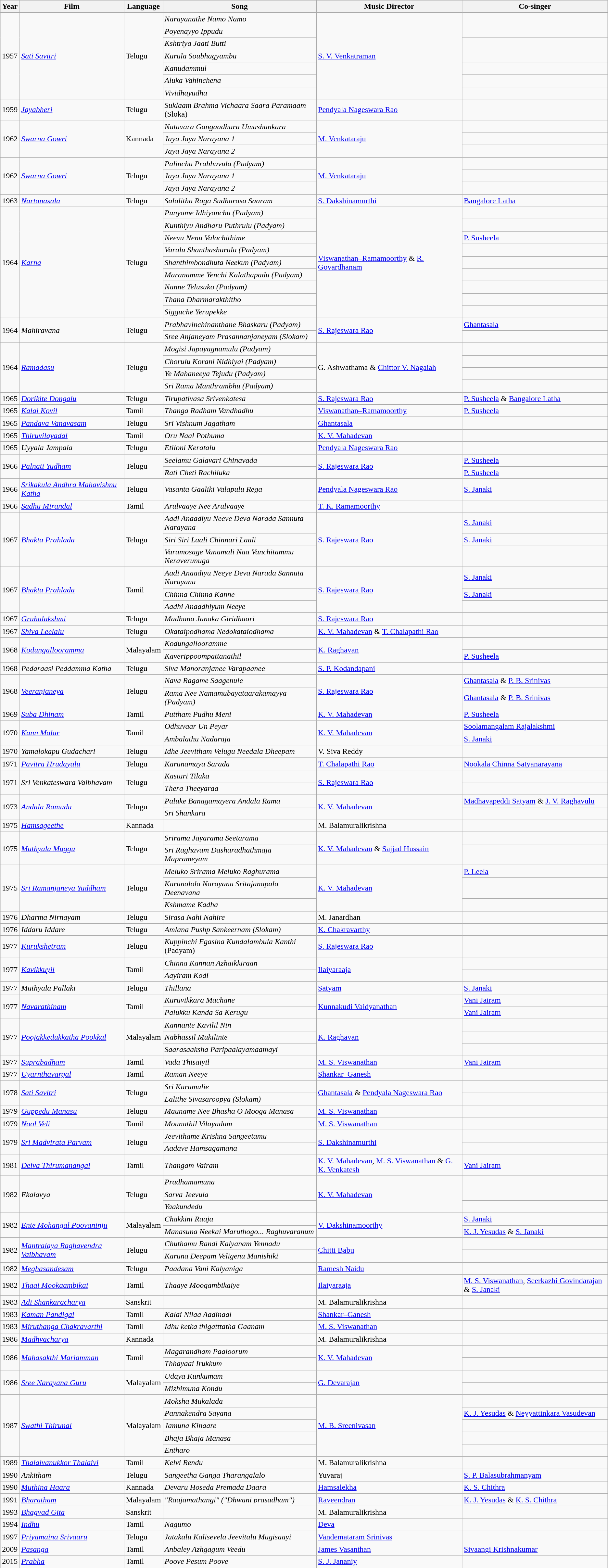<table class="wikitable">
<tr>
<th>Year</th>
<th>Film</th>
<th>Language</th>
<th>Song</th>
<th>Music Director</th>
<th>Co-singer</th>
</tr>
<tr>
<td rowspan=7>1957</td>
<td rowspan=7><em><a href='#'>Sati Savitri</a></em></td>
<td rowspan=7>Telugu</td>
<td><em>Narayanathe Namo Namo</em></td>
<td rowspan=7><a href='#'>S. V. Venkatraman</a></td>
<td></td>
</tr>
<tr>
<td><em>Poyenayyo Ippudu</em></td>
<td></td>
</tr>
<tr>
<td><em>Kshtriya Jaati Butti</em></td>
<td></td>
</tr>
<tr>
<td><em>Kurula Soubhagyambu</em></td>
<td></td>
</tr>
<tr>
<td><em>Kanudammul</em></td>
<td></td>
</tr>
<tr>
<td><em>Aluka Vahinchena</em></td>
<td></td>
</tr>
<tr>
<td><em>Vividhayudha</em></td>
<td></td>
</tr>
<tr>
<td>1959</td>
<td><em><a href='#'>Jayabheri</a></em></td>
<td>Telugu</td>
<td><em>Suklaam Brahma Vichaara Saara Paramaam</em> (Sloka)</td>
<td><a href='#'>Pendyala Nageswara Rao</a></td>
<td></td>
</tr>
<tr>
<td rowspan=3>1962</td>
<td rowspan=3><em><a href='#'>Swarna Gowri</a></em></td>
<td rowspan=3>Kannada</td>
<td><em>Natavara Gangaadhara Umashankara</em></td>
<td rowspan=3><a href='#'>M. Venkataraju</a></td>
<td></td>
</tr>
<tr>
<td><em>Jaya Jaya Narayana 1</em></td>
<td></td>
</tr>
<tr>
<td><em>Jaya Jaya Narayana 2</em></td>
<td></td>
</tr>
<tr>
<td rowspan=3>1962</td>
<td rowspan=3><em><a href='#'>Swarna Gowri</a></em></td>
<td rowspan=3>Telugu</td>
<td><em>Palinchu Prabhuvula (Padyam)</em></td>
<td rowspan=3><a href='#'>M. Venkataraju</a></td>
<td></td>
</tr>
<tr>
<td><em>Jaya Jaya Narayana 1</em></td>
<td></td>
</tr>
<tr>
<td><em>Jaya Jaya Narayana 2</em></td>
<td></td>
</tr>
<tr>
<td>1963</td>
<td><em><a href='#'>Nartanasala</a></em></td>
<td>Telugu</td>
<td><em>Salalitha Raga Sudharasa Saaram</em></td>
<td><a href='#'>S. Dakshinamurthi</a></td>
<td><a href='#'>Bangalore Latha</a></td>
</tr>
<tr>
<td rowspan=9>1964</td>
<td rowspan=9><em><a href='#'>Karna</a></em></td>
<td rowspan=9>Telugu</td>
<td><em>Punyame Idhiyanchu (Padyam)</em></td>
<td rowspan=9><a href='#'>Viswanathan–Ramamoorthy</a> & <a href='#'>R. Govardhanam</a></td>
<td></td>
</tr>
<tr>
<td><em>Kunthiyu Andharu Puthrulu (Padyam)</em></td>
<td></td>
</tr>
<tr>
<td><em>Neevu Nenu Valachithime</em></td>
<td><a href='#'>P. Susheela</a></td>
</tr>
<tr>
<td><em>Varalu Shanthashurulu (Padyam)</em></td>
<td></td>
</tr>
<tr>
<td><em>Shanthimbondhuta Neekun (Padyam)</em></td>
<td></td>
</tr>
<tr>
<td><em>Maranamme Yenchi Kalathapadu (Padyam)</em></td>
<td></td>
</tr>
<tr>
<td><em>Nanne Telusuko (Padyam)</em></td>
<td></td>
</tr>
<tr>
<td><em>Thana Dharmarakthitho</em></td>
<td></td>
</tr>
<tr>
<td><em>Sigguche Yerupekke</em></td>
<td></td>
</tr>
<tr>
<td rowspan=2>1964</td>
<td rowspan=2><em>Mahiravana</em></td>
<td rowspan=2>Telugu</td>
<td><em>Prabhavinchinanthane Bhaskaru (Padyam)</em></td>
<td rowspan=2><a href='#'>S. Rajeswara Rao</a></td>
<td><a href='#'>Ghantasala</a></td>
</tr>
<tr>
<td><em>Sree Anjaneyam Prasannanjaneyam (Slokam)</em></td>
<td></td>
</tr>
<tr>
<td rowspan=4>1964</td>
<td rowspan=4><em><a href='#'>Ramadasu</a></em></td>
<td rowspan=4>Telugu</td>
<td><em>Mogisi Japayagnamulu (Padyam)</em></td>
<td rowspan=4>G. Ashwathama & <a href='#'>Chittor V. Nagaiah</a></td>
<td></td>
</tr>
<tr>
<td><em>Chorulu Korani Nidhiyai (Padyam)</em></td>
<td></td>
</tr>
<tr>
<td><em>Ye Mahaneeya Tejudu (Padyam)</em></td>
<td></td>
</tr>
<tr>
<td><em>Sri Rama Manthrambhu (Padyam)</em></td>
<td></td>
</tr>
<tr>
<td>1965</td>
<td><em><a href='#'>Dorikite Dongalu</a></em></td>
<td>Telugu</td>
<td><em>Tirupativasa Srivenkatesa</em></td>
<td><a href='#'>S. Rajeswara Rao</a></td>
<td><a href='#'>P. Susheela</a> & <a href='#'>Bangalore Latha</a></td>
</tr>
<tr>
<td>1965</td>
<td><em><a href='#'>Kalai Kovil</a></em></td>
<td>Tamil</td>
<td><em>Thanga Radham Vandhadhu</em></td>
<td><a href='#'>Viswanathan–Ramamoorthy</a></td>
<td><a href='#'>P. Susheela</a></td>
</tr>
<tr>
<td>1965</td>
<td><em><a href='#'>Pandava Vanavasam</a></em></td>
<td>Telugu</td>
<td><em>Sri Vishnum Jagatham</em></td>
<td><a href='#'>Ghantasala</a></td>
<td></td>
</tr>
<tr>
<td>1965</td>
<td><em><a href='#'>Thiruvilayadal</a></em></td>
<td>Tamil</td>
<td><em>Oru Naal Pothuma</em></td>
<td><a href='#'>K. V. Mahadevan</a></td>
<td></td>
</tr>
<tr>
<td>1965</td>
<td><em>Uyyala Jampala</em></td>
<td>Telugu</td>
<td><em>Etiloni Keratalu</em></td>
<td><a href='#'>Pendyala Nageswara Rao</a></td>
<td></td>
</tr>
<tr>
<td rowspan=2>1966</td>
<td rowspan=2><em><a href='#'>Palnati Yudham</a></em></td>
<td rowspan=2>Telugu</td>
<td><em>Seelamu Galavari Chinavada</em></td>
<td rowspan=2><a href='#'>S. Rajeswara Rao</a></td>
<td><a href='#'>P. Susheela</a></td>
</tr>
<tr>
<td><em>Rati Cheti Rachiluka</em></td>
<td><a href='#'>P. Susheela</a></td>
</tr>
<tr>
<td>1966</td>
<td><em><a href='#'>Srikakula Andhra Mahavishnu Katha</a></em></td>
<td>Telugu</td>
<td><em>Vasanta Gaaliki Valapulu Rega</em></td>
<td><a href='#'>Pendyala Nageswara Rao</a></td>
<td><a href='#'>S. Janaki</a></td>
</tr>
<tr>
<td>1966</td>
<td><em><a href='#'>Sadhu Mirandal</a></em></td>
<td>Tamil</td>
<td><em>Arulvaaye Nee Arulvaaye</em></td>
<td><a href='#'>T. K. Ramamoorthy</a></td>
<td></td>
</tr>
<tr>
<td rowspan=3>1967</td>
<td rowspan=3><em><a href='#'>Bhakta Prahlada</a></em></td>
<td rowspan=3>Telugu</td>
<td><em>Aadi Anaadiyu Neeve Deva Narada Sannuta Narayana</em></td>
<td rowspan=3><a href='#'>S. Rajeswara Rao</a></td>
<td><a href='#'>S. Janaki</a></td>
</tr>
<tr>
<td><em>Siri Siri Laali Chinnari Laali</em></td>
<td><a href='#'>S. Janaki</a></td>
</tr>
<tr>
<td><em>Varamosage Vanamali Naa Vanchitammu Neraverunuga</em></td>
<td></td>
</tr>
<tr>
<td rowspan=3>1967</td>
<td rowspan=3><em><a href='#'>Bhakta Prahlada</a></em></td>
<td rowspan=3>Tamil</td>
<td><em>Aadi Anaadiyu Neeye Deva Narada Sannuta Narayana</em></td>
<td rowspan=3><a href='#'>S. Rajeswara Rao</a></td>
<td><a href='#'>S. Janaki</a></td>
</tr>
<tr>
<td><em>Chinna Chinna Kanne</em></td>
<td><a href='#'>S. Janaki</a></td>
</tr>
<tr>
<td><em>Aadhi Anaadhiyum Neeye</em></td>
<td></td>
</tr>
<tr>
<td>1967</td>
<td><em><a href='#'>Gruhalakshmi</a></em></td>
<td>Telugu</td>
<td><em>Madhana Janaka Giridhaari</em></td>
<td><a href='#'>S. Rajeswara Rao</a></td>
<td></td>
</tr>
<tr>
<td>1967</td>
<td><em><a href='#'>Shiva Leelalu</a></em></td>
<td>Telugu</td>
<td><em>Okataipodhama Nedokataiodhama</em></td>
<td><a href='#'>K. V. Mahadevan</a> & <a href='#'>T. Chalapathi Rao</a></td>
<td></td>
</tr>
<tr>
<td rowspan=2>1968</td>
<td rowspan=2><em><a href='#'>Kodungallooramma</a></em></td>
<td rowspan=2>Malayalam</td>
<td><em>Kodungallooramme</em></td>
<td rowspan=2><a href='#'>K. Raghavan</a></td>
<td></td>
</tr>
<tr>
<td><em>Kaverippoompattanathil</em></td>
<td><a href='#'>P. Susheela</a></td>
</tr>
<tr>
<td>1968</td>
<td><em>Pedaraasi Peddamma Katha</em></td>
<td>Telugu</td>
<td><em>Siva Manoranjanee Varapaanee</em></td>
<td><a href='#'>S. P. Kodandapani</a></td>
<td></td>
</tr>
<tr>
<td rowspan=2>1968</td>
<td rowspan=2><em><a href='#'>Veeranjaneya</a></em></td>
<td rowspan=2>Telugu</td>
<td><em>Nava Ragame Saagenule</em></td>
<td rowspan=2><a href='#'>S. Rajeswara Rao</a></td>
<td><a href='#'>Ghantasala</a> & <a href='#'>P. B. Srinivas</a></td>
</tr>
<tr>
<td><em>Rama Nee Namamubayataarakamayya (Padyam)</em></td>
<td><a href='#'>Ghantasala</a> & <a href='#'>P. B. Srinivas</a></td>
</tr>
<tr>
<td>1969</td>
<td><em><a href='#'>Suba Dhinam</a></em></td>
<td>Tamil</td>
<td><em>Puttham Pudhu Meni</em></td>
<td><a href='#'>K. V. Mahadevan</a></td>
<td><a href='#'>P. Susheela</a></td>
</tr>
<tr>
<td rowspan=2>1970</td>
<td rowspan=2><em><a href='#'>Kann Malar</a></em></td>
<td rowspan=2>Tamil</td>
<td><em>Odhuvaar Un Peyar</em></td>
<td rowspan=2><a href='#'>K. V. Mahadevan</a></td>
<td><a href='#'>Soolamangalam Rajalakshmi</a></td>
</tr>
<tr>
<td><em>Ambalathu Nadaraja</em></td>
<td><a href='#'>S. Janaki</a></td>
</tr>
<tr>
<td>1970</td>
<td><em>Yamalokapu Gudachari</em></td>
<td>Telugu</td>
<td><em>Idhe Jeevitham Velugu Needala Dheepam</em></td>
<td>V. Siva Reddy</td>
<td></td>
</tr>
<tr>
<td>1971</td>
<td><em><a href='#'>Pavitra Hrudayalu</a></em></td>
<td>Telugu</td>
<td><em>Karunamaya Sarada</em></td>
<td><a href='#'>T. Chalapathi Rao</a></td>
<td><a href='#'>Nookala Chinna Satyanarayana</a></td>
</tr>
<tr>
<td rowspan=2>1971</td>
<td rowspan=2><em>Sri Venkateswara Vaibhavam</em></td>
<td rowspan=2>Telugu</td>
<td><em>Kasturi Tilaka</em></td>
<td rowspan=2><a href='#'>S. Rajeswara Rao</a></td>
<td></td>
</tr>
<tr>
<td><em>Thera Theeyaraa</em></td>
<td></td>
</tr>
<tr>
<td rowspan=2>1973</td>
<td rowspan=2><em><a href='#'>Andala Ramudu</a></em></td>
<td rowspan=2>Telugu</td>
<td><em>Paluke Banagamayera Andala Rama</em></td>
<td rowspan=2><a href='#'>K. V. Mahadevan</a></td>
<td><a href='#'>Madhavapeddi Satyam</a> & <a href='#'>J. V. Raghavulu</a></td>
</tr>
<tr>
<td><em>Sri Shankara</em></td>
<td></td>
</tr>
<tr>
<td>1975</td>
<td><em><a href='#'>Hamsageethe</a></em></td>
<td>Kannada</td>
<td></td>
<td>M. Balamuralikrishna</td>
<td></td>
</tr>
<tr>
<td rowspan=2>1975</td>
<td rowspan=2><em><a href='#'>Muthyala Muggu</a></em></td>
<td rowspan=2>Telugu</td>
<td><em>Srirama Jayarama Seetarama</em></td>
<td rowspan=2><a href='#'>K. V. Mahadevan</a> & <a href='#'>Sajjad Hussain</a></td>
<td></td>
</tr>
<tr>
<td><em>Sri Raghavam Dasharadhathmaja Maprameyam</em></td>
<td></td>
</tr>
<tr>
<td rowspan=3>1975</td>
<td rowspan=3><em><a href='#'>Sri Ramanjaneya Yuddham</a></em></td>
<td rowspan=3>Telugu</td>
<td><em>Meluko Srirama Meluko Raghurama</em></td>
<td rowspan=3><a href='#'>K. V. Mahadevan</a></td>
<td><a href='#'>P. Leela</a></td>
</tr>
<tr>
<td><em>Karunalola Narayana Sritajanapala Deenavana</em></td>
<td></td>
</tr>
<tr>
<td><em>Kshmame Kadha</em></td>
<td></td>
</tr>
<tr>
<td>1976</td>
<td><em>Dharma Nirnayam</em></td>
<td>Telugu</td>
<td><em>Sirasa Nahi Nahire</em></td>
<td>M. Janardhan</td>
<td></td>
</tr>
<tr>
<td>1976</td>
<td><em>Iddaru Iddare</em></td>
<td>Telugu</td>
<td><em>Amlana Pushp Sankeernam (Slokam)</em></td>
<td><a href='#'>K. Chakravarthy</a></td>
<td></td>
</tr>
<tr>
<td>1977</td>
<td><em><a href='#'>Kurukshetram</a></em></td>
<td>Telugu</td>
<td><em>Kuppinchi Egasina Kundalambula Kanthi</em> (Padyam)</td>
<td><a href='#'>S. Rajeswara Rao</a></td>
<td></td>
</tr>
<tr>
<td rowspan=2>1977</td>
<td rowspan=2><em><a href='#'>Kavikkuyil</a></em></td>
<td rowspan=2>Tamil</td>
<td><em>Chinna Kannan Azhaikkiraan</em></td>
<td rowspan=2><a href='#'>Ilaiyaraaja</a></td>
<td></td>
</tr>
<tr>
<td><em>Aayiram Kodi</em></td>
<td></td>
</tr>
<tr>
<td>1977</td>
<td><em>Muthyala Pallaki</em></td>
<td>Telugu</td>
<td><em>Thillana</em></td>
<td><a href='#'>Satyam</a></td>
<td><a href='#'>S. Janaki</a></td>
</tr>
<tr>
<td rowspan=2>1977</td>
<td rowspan=2><em><a href='#'>Navarathinam</a></em></td>
<td rowspan=2>Tamil</td>
<td><em>Kuruvikkara Machane</em></td>
<td rowspan=2><a href='#'>Kunnakudi Vaidyanathan</a></td>
<td><a href='#'>Vani Jairam</a></td>
</tr>
<tr>
<td><em>Palukku Kanda Sa Kerugu</em></td>
<td><a href='#'>Vani Jairam</a></td>
</tr>
<tr>
<td rowspan=3>1977</td>
<td rowspan=3><em><a href='#'>Poojakkedukkatha Pookkal</a></em></td>
<td rowspan=3>Malayalam</td>
<td><em>Kannante Kavilil Nin</em></td>
<td rowspan=3><a href='#'>K. Raghavan</a></td>
<td></td>
</tr>
<tr>
<td><em>Nabhassil Mukilinte</em></td>
<td></td>
</tr>
<tr>
<td><em>Saarasaaksha Paripaalayamaamayi</em></td>
<td></td>
</tr>
<tr>
<td>1977</td>
<td><em><a href='#'>Suprabadham</a></em></td>
<td>Tamil</td>
<td><em>Vada Thisaiyil</em></td>
<td><a href='#'>M. S. Viswanathan</a></td>
<td><a href='#'>Vani Jairam</a></td>
</tr>
<tr>
<td>1977</td>
<td><em><a href='#'>Uyarnthavargal</a></em></td>
<td>Tamil</td>
<td><em>Raman Neeye</em></td>
<td><a href='#'>Shankar–Ganesh</a></td>
<td></td>
</tr>
<tr>
<td rowspan=2>1978</td>
<td rowspan=2><em><a href='#'>Sati Savitri</a></em></td>
<td rowspan=2>Telugu</td>
<td><em>Sri Karamulie</em></td>
<td rowspan=2><a href='#'>Ghantasala</a> & <a href='#'>Pendyala Nageswara Rao</a></td>
<td></td>
</tr>
<tr>
<td><em>Lalithe Sivasaroopya (Slokam)</em></td>
<td></td>
</tr>
<tr>
<td>1979</td>
<td><em><a href='#'>Guppedu Manasu</a></em></td>
<td>Telugu</td>
<td><em>Mauname Nee Bhasha O Mooga Manasa</em></td>
<td><a href='#'>M. S. Viswanathan</a></td>
<td></td>
</tr>
<tr>
<td>1979</td>
<td><em><a href='#'>Nool Veli</a></em></td>
<td>Tamil</td>
<td><em>Mounathil Vilayadum</em></td>
<td><a href='#'>M. S. Viswanathan</a></td>
<td></td>
</tr>
<tr>
<td rowspan=2>1979</td>
<td rowspan=2><em><a href='#'>Sri Madvirata Parvam</a></em></td>
<td rowspan=2>Telugu</td>
<td><em>Jeevithame Krishna Sangeetamu</em></td>
<td rowspan=2><a href='#'>S. Dakshinamurthi</a></td>
<td></td>
</tr>
<tr>
<td><em>Aadave Hamsagamana</em></td>
<td></td>
</tr>
<tr>
<td>1981</td>
<td><em><a href='#'>Deiva Thirumanangal</a></em></td>
<td>Tamil</td>
<td><em>Thangam Vairam</em></td>
<td><a href='#'>K. V. Mahadevan</a>, <a href='#'>M. S. Viswanathan</a> & <a href='#'>G. K. Venkatesh</a></td>
<td><a href='#'>Vani Jairam</a></td>
</tr>
<tr>
<td rowspan=3>1982</td>
<td rowspan=3><em>Ekalavya</em></td>
<td rowspan=3>Telugu</td>
<td><em>Pradhamamuna</em></td>
<td rowspan=3><a href='#'>K. V. Mahadevan</a></td>
<td></td>
</tr>
<tr>
<td><em>Sarva Jeevula</em></td>
<td></td>
</tr>
<tr>
<td><em>Yaakundedu</em></td>
<td></td>
</tr>
<tr>
<td rowspan=2>1982</td>
<td rowspan=2><em><a href='#'>Ente Mohangal Poovaninju</a></em></td>
<td rowspan=2>Malayalam</td>
<td><em>Chakkini Raaja</em></td>
<td rowspan=2><a href='#'>V. Dakshinamoorthy</a></td>
<td><a href='#'>S. Janaki</a></td>
</tr>
<tr>
<td><em>Manasuna Neekai Maruthogo... Raghuvaranum</em></td>
<td><a href='#'>K. J. Yesudas</a> & <a href='#'>S. Janaki</a></td>
</tr>
<tr>
<td rowspan=2>1982</td>
<td rowspan=2><em><a href='#'>Mantralaya Raghavendra Vaibhavam</a></em></td>
<td rowspan=2>Telugu</td>
<td><em>Chuthamu Randi Kalyanam Yennadu</em></td>
<td rowspan=2><a href='#'>Chitti Babu</a></td>
<td></td>
</tr>
<tr>
<td><em>Karuna Deepam Veligenu Manishiki</em></td>
<td></td>
</tr>
<tr>
<td>1982</td>
<td><em><a href='#'>Meghasandesam</a></em></td>
<td>Telugu</td>
<td><em>Paadana Vani Kalyaniga</em></td>
<td><a href='#'>Ramesh Naidu</a></td>
<td></td>
</tr>
<tr>
<td>1982</td>
<td><em><a href='#'>Thaai Mookaambikai</a></em></td>
<td>Tamil</td>
<td><em>Thaaye Moogambikaiye</em></td>
<td><a href='#'>Ilaiyaraaja</a></td>
<td><a href='#'>M. S. Viswanathan</a>, <a href='#'>Seerkazhi Govindarajan</a> & <a href='#'>S. Janaki</a></td>
</tr>
<tr>
<td>1983</td>
<td><em><a href='#'>Adi Shankaracharya</a></em></td>
<td>Sanskrit</td>
<td></td>
<td>M. Balamuralikrishna</td>
<td></td>
</tr>
<tr>
<td>1983</td>
<td><em><a href='#'>Kaman Pandigai</a></em></td>
<td>Tamil</td>
<td><em>Kalai Nilaa Aadinaal</em></td>
<td><a href='#'>Shankar–Ganesh</a></td>
<td></td>
</tr>
<tr>
<td>1983</td>
<td><em><a href='#'>Miruthanga Chakravarthi</a></em></td>
<td>Tamil</td>
<td><em>Idhu ketka thigatttatha Gaanam</em></td>
<td><a href='#'>M. S. Viswanathan</a></td>
<td></td>
</tr>
<tr>
<td>1986</td>
<td><em><a href='#'>Madhvacharya</a></em></td>
<td>Kannada</td>
<td></td>
<td>M. Balamuralikrishna</td>
<td></td>
</tr>
<tr>
<td rowspan=2>1986</td>
<td rowspan=2><em><a href='#'>Mahasakthi Mariamman</a></em></td>
<td rowspan=2>Tamil</td>
<td><em>Magarandham Paaloorum</em></td>
<td rowspan=2><a href='#'>K. V. Mahadevan</a></td>
<td></td>
</tr>
<tr>
<td><em>Thhayaai Irukkum</em></td>
<td></td>
</tr>
<tr>
<td rowspan=2>1986</td>
<td rowspan=2><em><a href='#'>Sree Narayana Guru</a></em></td>
<td rowspan=2>Malayalam</td>
<td><em>Udaya Kunkumam</em></td>
<td rowspan=2><a href='#'>G. Devarajan</a></td>
<td></td>
</tr>
<tr>
<td><em>Mizhimuna Kondu</em></td>
<td></td>
</tr>
<tr>
<td rowspan=5>1987</td>
<td rowspan=5><em><a href='#'>Swathi Thirunal</a></em></td>
<td rowspan=5>Malayalam</td>
<td><em>Moksha Mukalada</em></td>
<td rowspan=5><a href='#'>M. B. Sreenivasan</a></td>
<td></td>
</tr>
<tr>
<td><em>Pannakendra Sayana</em></td>
<td><a href='#'>K. J. Yesudas</a> & <a href='#'>Neyyattinkara Vasudevan</a></td>
</tr>
<tr>
<td><em>Jamuna Kinaare</em></td>
<td></td>
</tr>
<tr>
<td><em>Bhaja Bhaja Manasa</em></td>
<td></td>
</tr>
<tr>
<td><em>Entharo</em></td>
<td></td>
</tr>
<tr>
<td>1989</td>
<td><em><a href='#'>Thalaivanukkor Thalaivi</a></em></td>
<td>Tamil</td>
<td><em>Kelvi Rendu</em></td>
<td>M. Balamuralikrishna</td>
<td></td>
</tr>
<tr>
<td>1990</td>
<td><em>Ankitham</em></td>
<td>Telugu</td>
<td><em>Sangeetha Ganga Tharangalalo</em></td>
<td>Yuvaraj</td>
<td><a href='#'>S. P. Balasubrahmanyam</a></td>
</tr>
<tr>
<td>1990</td>
<td><em><a href='#'>Muthina Haara</a></em></td>
<td>Kannada</td>
<td><em>Devaru Hoseda Premada Daara</em></td>
<td><a href='#'>Hamsalekha</a></td>
<td><a href='#'>K. S. Chithra</a></td>
</tr>
<tr>
<td>1991</td>
<td><em><a href='#'>Bharatham</a></em></td>
<td>Malayalam</td>
<td><em>"Raajamathangi" ("Dhwani prasadham")</em></td>
<td><a href='#'>Raveendran</a></td>
<td><a href='#'>K. J. Yesudas</a> & <a href='#'>K. S. Chithra</a></td>
</tr>
<tr>
<td>1993</td>
<td><em><a href='#'>Bhagvad Gita</a></em></td>
<td>Sanskrit</td>
<td></td>
<td>M. Balamuralikrishna</td>
<td></td>
</tr>
<tr>
<td>1994</td>
<td><em><a href='#'>Indhu</a></em></td>
<td>Tamil</td>
<td><em>Nagumo</em></td>
<td><a href='#'>Deva</a></td>
<td></td>
</tr>
<tr>
<td>1997</td>
<td><em><a href='#'>Priyamaina Srivaaru</a></em></td>
<td>Telugu</td>
<td><em>Jatakalu Kalisevela Jeevitalu Mugisaayi</em></td>
<td><a href='#'>Vandemataram Srinivas</a></td>
<td></td>
</tr>
<tr>
<td>2009</td>
<td><em><a href='#'>Pasanga</a></em></td>
<td>Tamil</td>
<td><em>Anbaley Azhgagum Veedu</em></td>
<td><a href='#'>James Vasanthan</a></td>
<td><a href='#'>Sivaangi Krishnakumar</a></td>
</tr>
<tr>
<td>2015</td>
<td><em><a href='#'>Prabha</a></em></td>
<td>Tamil</td>
<td><em>Poove Pesum Poove</em></td>
<td><a href='#'>S. J. Jananiy</a></td>
<td></td>
</tr>
<tr>
</tr>
</table>
